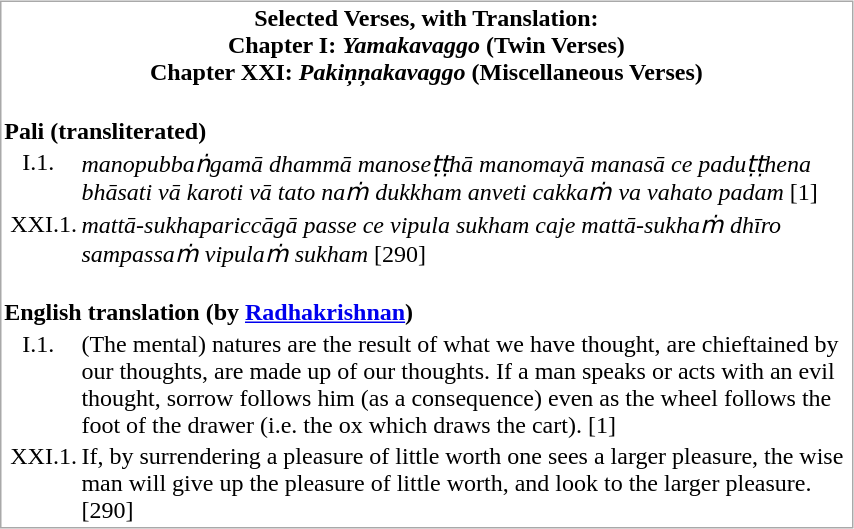<table style="float: right; width: 45%; border: 1px solid darkgray; margin: .46em; font-size: 100%;" border="0" cellpadding="1" cellspacing="1">
<tr>
<td colspan="2" align="center"><strong>Selected Verses, with Translation:</strong><br><strong>Chapter I: <em>Yamakavaggo</em> (Twin Verses)<br>Chapter XXI: <em>Pakiņņakavaggo</em> (Miscellaneous Verses)</strong></td>
</tr>
<tr valign="top">
<td colspan="2" align="left"><br><strong>Pali (transliterated)</strong></td>
</tr>
<tr valign="top">
<td>   I.1.</td>
<td><em>manopubbaṅgamā dhammā manoseṭṭhā manomayā manasā ce paduṭṭhena bhāsati vā karoti vā tato naṁ dukkham anveti cakkaṁ va vahato padam</em> [1]</td>
</tr>
<tr valign="top">
<td> XXI.1.</td>
<td><em>mattā-sukhapariccāgā passe ce vipula sukham caje mattā-sukhaṁ dhīro sampassaṁ vipulaṁ sukham</em> [290]</td>
</tr>
<tr valign="top">
<td colspan="2" align="left"><br><strong>English translation (by <a href='#'>Radhakrishnan</a>)</strong></td>
</tr>
<tr valign="top">
<td>   I.1.</td>
<td>(The mental) natures are the result of what we have thought, are chieftained by our thoughts, are made up of our thoughts. If a man speaks or acts with an evil thought, sorrow follows him (as a consequence) even as the wheel follows the foot of the drawer (i.e. the ox which draws the cart). [1]</td>
</tr>
<tr valign="top">
<td> XXI.1.</td>
<td>If, by surrendering a pleasure of little worth one sees a larger pleasure, the wise man will give up the pleasure of little worth, and look to the larger pleasure. [290]</td>
</tr>
</table>
